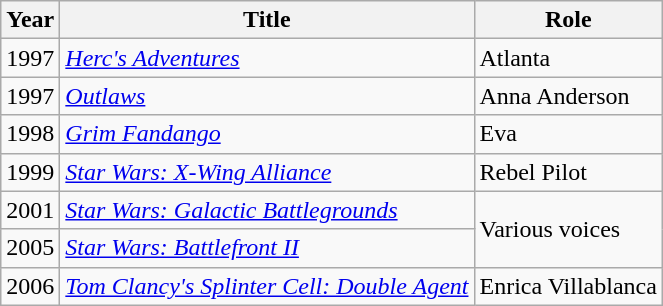<table class="wikitable sortable">
<tr>
<th>Year</th>
<th>Title</th>
<th>Role</th>
</tr>
<tr>
<td>1997</td>
<td><em><a href='#'>Herc's Adventures</a></em></td>
<td>Atlanta</td>
</tr>
<tr>
<td>1997</td>
<td><a href='#'><em>Outlaws</em></a></td>
<td>Anna Anderson</td>
</tr>
<tr>
<td>1998</td>
<td><em><a href='#'>Grim Fandango</a></em></td>
<td>Eva</td>
</tr>
<tr>
<td>1999</td>
<td><em><a href='#'>Star Wars: X-Wing Alliance</a></em></td>
<td>Rebel Pilot</td>
</tr>
<tr>
<td>2001</td>
<td><em><a href='#'>Star Wars: Galactic Battlegrounds</a></em></td>
<td rowspan="2">Various voices</td>
</tr>
<tr>
<td>2005</td>
<td><a href='#'><em>Star Wars: Battlefront II</em></a></td>
</tr>
<tr>
<td>2006</td>
<td><em><a href='#'>Tom Clancy's Splinter Cell: Double Agent</a></em></td>
<td>Enrica Villablanca</td>
</tr>
</table>
